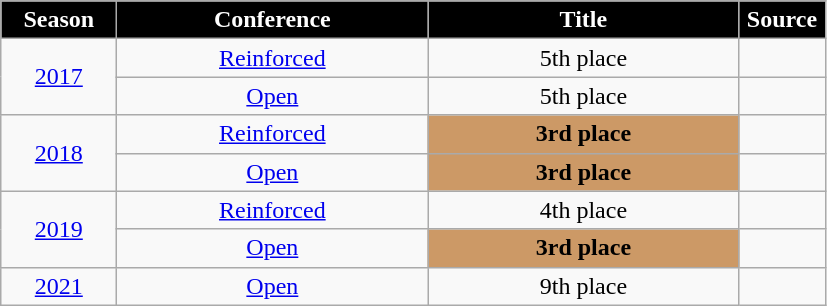<table class="wikitable">
<tr>
<th style="width:70px; background:black; color:white; text-align:center;"><strong>Season</strong></th>
<th style="width:200px; background:black; color:white;">Conference</th>
<th style="width:200px; background:black; color:white;">Title</th>
<th style="width:50px; background:black; color:white;">Source</th>
</tr>
<tr align=center>
<td rowspan=2><a href='#'>2017</a></td>
<td><a href='#'>Reinforced</a></td>
<td>5th place</td>
<td></td>
</tr>
<tr align=center>
<td><a href='#'>Open</a></td>
<td>5th place</td>
<td></td>
</tr>
<tr align=center>
<td rowspan=2><a href='#'>2018</a></td>
<td><a href='#'>Reinforced</a></td>
<td style="background:#CC9966;"><strong>3rd place</strong></td>
<td></td>
</tr>
<tr align=center>
<td><a href='#'>Open</a></td>
<td style="background:#CC9966;"><strong>3rd place</strong></td>
<td></td>
</tr>
<tr align=center>
<td rowspan=2><a href='#'>2019</a></td>
<td><a href='#'>Reinforced</a></td>
<td>4th place</td>
<td></td>
</tr>
<tr align=center>
<td><a href='#'>Open</a></td>
<td style="background:#CC9966;"><strong>3rd place</strong></td>
<td></td>
</tr>
<tr align=center>
<td rowspan=1><a href='#'>2021</a></td>
<td><a href='#'>Open</a></td>
<td>9th place</td>
<td></td>
</tr>
</table>
